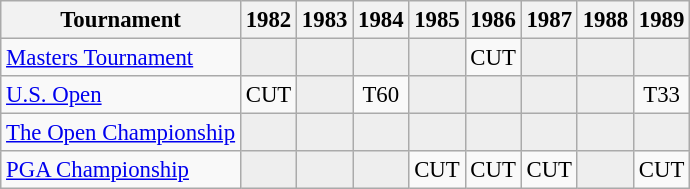<table class="wikitable" style="font-size:95%;text-align:center;">
<tr>
<th>Tournament</th>
<th>1982</th>
<th>1983</th>
<th>1984</th>
<th>1985</th>
<th>1986</th>
<th>1987</th>
<th>1988</th>
<th>1989</th>
</tr>
<tr>
<td align=left><a href='#'>Masters Tournament</a></td>
<td style="background:#eeeeee;"></td>
<td style="background:#eeeeee;"></td>
<td style="background:#eeeeee;"></td>
<td style="background:#eeeeee;"></td>
<td>CUT</td>
<td style="background:#eeeeee;"></td>
<td style="background:#eeeeee;"></td>
<td style="background:#eeeeee;"></td>
</tr>
<tr>
<td align=left><a href='#'>U.S. Open</a></td>
<td>CUT</td>
<td style="background:#eeeeee;"></td>
<td>T60</td>
<td style="background:#eeeeee;"></td>
<td style="background:#eeeeee;"></td>
<td style="background:#eeeeee;"></td>
<td style="background:#eeeeee;"></td>
<td>T33</td>
</tr>
<tr>
<td align=left><a href='#'>The Open Championship</a></td>
<td style="background:#eeeeee;"></td>
<td style="background:#eeeeee;"></td>
<td style="background:#eeeeee;"></td>
<td style="background:#eeeeee;"></td>
<td style="background:#eeeeee;"></td>
<td style="background:#eeeeee;"></td>
<td style="background:#eeeeee;"></td>
<td style="background:#eeeeee;"></td>
</tr>
<tr>
<td align=left><a href='#'>PGA Championship</a></td>
<td style="background:#eeeeee;"></td>
<td style="background:#eeeeee;"></td>
<td style="background:#eeeeee;"></td>
<td>CUT</td>
<td>CUT</td>
<td>CUT</td>
<td style="background:#eeeeee;"></td>
<td>CUT</td>
</tr>
</table>
